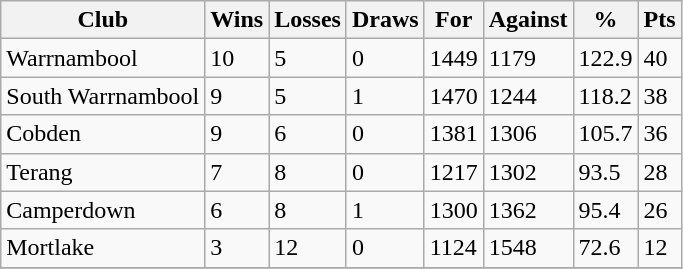<table class="wikitable">
<tr>
<th>Club</th>
<th>Wins</th>
<th>Losses</th>
<th>Draws</th>
<th>For</th>
<th>Against</th>
<th>%</th>
<th>Pts</th>
</tr>
<tr>
<td>Warrnambool</td>
<td>10</td>
<td>5</td>
<td>0</td>
<td>1449</td>
<td>1179</td>
<td>122.9</td>
<td>40</td>
</tr>
<tr>
<td>South Warrnambool</td>
<td>9</td>
<td>5</td>
<td>1</td>
<td>1470</td>
<td>1244</td>
<td>118.2</td>
<td>38</td>
</tr>
<tr>
<td>Cobden</td>
<td>9</td>
<td>6</td>
<td>0</td>
<td>1381</td>
<td>1306</td>
<td>105.7</td>
<td>36</td>
</tr>
<tr>
<td>Terang</td>
<td>7</td>
<td>8</td>
<td>0</td>
<td>1217</td>
<td>1302</td>
<td>93.5</td>
<td>28</td>
</tr>
<tr>
<td>Camperdown</td>
<td>6</td>
<td>8</td>
<td>1</td>
<td>1300</td>
<td>1362</td>
<td>95.4</td>
<td>26</td>
</tr>
<tr>
<td>Mortlake</td>
<td>3</td>
<td>12</td>
<td>0</td>
<td>1124</td>
<td>1548</td>
<td>72.6</td>
<td>12</td>
</tr>
<tr>
</tr>
</table>
